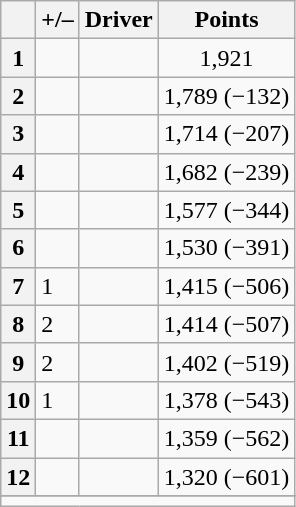<table class="wikitable sortable">
<tr>
<th scope="col"></th>
<th scope="col">+/–</th>
<th scope="col">Driver</th>
<th scope="col">Points</th>
</tr>
<tr>
<th scope="row"><strong>1</strong></th>
<td align="left"></td>
<td></td>
<td style="text-align:center;">1,921</td>
</tr>
<tr>
<th scope="row"><strong>2</strong></th>
<td align="left"></td>
<td></td>
<td style="text-align:center;">1,789 (−132)</td>
</tr>
<tr>
<th scope="row"><strong>3</strong></th>
<td align="left"></td>
<td></td>
<td style="text-align:center;">1,714 (−207)</td>
</tr>
<tr>
<th scope="row"><strong>4</strong></th>
<td align="left"></td>
<td></td>
<td style="text-align:center;">1,682 (−239)</td>
</tr>
<tr>
<th scope="row"><strong>5</strong></th>
<td align="left"></td>
<td></td>
<td style="text-align:center;">1,577 (−344)</td>
</tr>
<tr>
<th scope="row"><strong>6</strong></th>
<td align="left"></td>
<td></td>
<td style="text-align:center;">1,530 (−391)</td>
</tr>
<tr>
<th scope="row"><strong>7</strong></th>
<td align="left"> 1</td>
<td></td>
<td style="text-align:center;">1,415 (−506)</td>
</tr>
<tr>
<th scope="row"><strong>8</strong></th>
<td align="left"> 2</td>
<td></td>
<td style="text-align:center;">1,414 (−507)</td>
</tr>
<tr>
<th scope="row"><strong>9</strong></th>
<td align="left"> 2</td>
<td></td>
<td style="text-align:center;">1,402 (−519)</td>
</tr>
<tr>
<th scope="row"><strong>10</strong></th>
<td align="left"> 1</td>
<td></td>
<td style="text-align:center;">1,378 (−543)</td>
</tr>
<tr>
<th scope="row"><strong>11</strong></th>
<td align="left"></td>
<td></td>
<td style="text-align:center;">1,359 (−562)</td>
</tr>
<tr>
<th scope="row"><strong>12</strong></th>
<td align="left"></td>
<td></td>
<td style="text-align:center;">1,320 (−601)</td>
</tr>
<tr>
</tr>
<tr class="sortbottom">
<td colspan="9"></td>
</tr>
</table>
